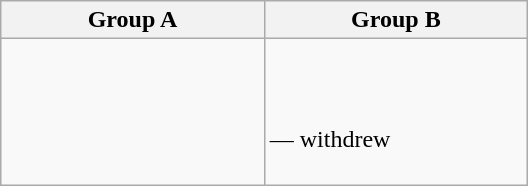<table class="wikitable">
<tr>
<th width=25%>Group A</th>
<th width=25%>Group B</th>
</tr>
<tr>
<td><br><br>
<br>
<br>
<br></td>
<td><br><br>
<br>
<s></s> — withdrew<br>
<br></td>
</tr>
</table>
